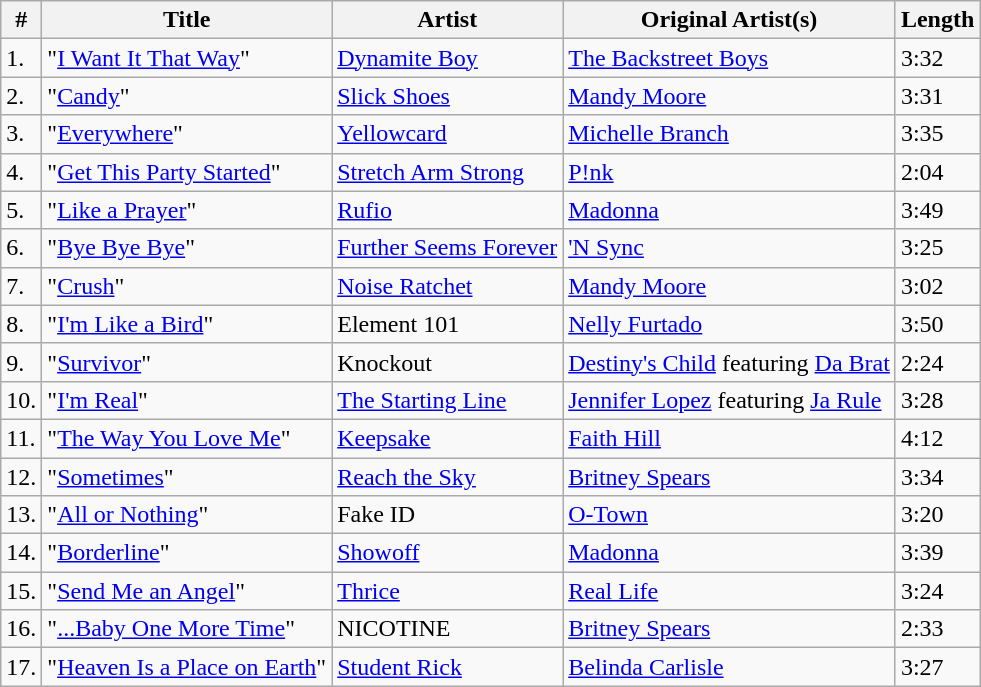<table class="wikitable" border="1">
<tr>
<th>#</th>
<th>Title</th>
<th>Artist</th>
<th>Original Artist(s)</th>
<th>Length</th>
</tr>
<tr>
<td>1.</td>
<td>"<a href='#'>I Want It That Way</a>"</td>
<td><a href='#'>Dynamite Boy</a></td>
<td><a href='#'>The Backstreet Boys</a></td>
<td>3:32</td>
</tr>
<tr>
<td>2.</td>
<td>"<a href='#'>Candy</a>"</td>
<td><a href='#'>Slick Shoes</a></td>
<td><a href='#'>Mandy Moore</a></td>
<td>3:31</td>
</tr>
<tr>
<td>3.</td>
<td>"<a href='#'>Everywhere</a>"</td>
<td><a href='#'>Yellowcard</a></td>
<td><a href='#'>Michelle Branch</a></td>
<td>3:35</td>
</tr>
<tr>
<td>4.</td>
<td>"<a href='#'>Get This Party Started</a>"</td>
<td><a href='#'>Stretch Arm Strong</a></td>
<td><a href='#'>P!nk</a></td>
<td>2:04</td>
</tr>
<tr>
<td>5.</td>
<td>"<a href='#'>Like a Prayer</a>"</td>
<td><a href='#'>Rufio</a></td>
<td><a href='#'>Madonna</a></td>
<td>3:49</td>
</tr>
<tr>
<td>6.</td>
<td>"<a href='#'>Bye Bye Bye</a>"</td>
<td><a href='#'>Further Seems Forever</a></td>
<td><a href='#'>'N Sync</a></td>
<td>3:25</td>
</tr>
<tr>
<td>7.</td>
<td>"<a href='#'>Crush</a>"</td>
<td><a href='#'>Noise Ratchet</a></td>
<td><a href='#'>Mandy Moore</a></td>
<td>3:02</td>
</tr>
<tr>
<td>8.</td>
<td>"<a href='#'>I'm Like a Bird</a>"</td>
<td>Element 101</td>
<td><a href='#'>Nelly Furtado</a></td>
<td>3:50</td>
</tr>
<tr>
<td>9.</td>
<td>"<a href='#'>Survivor</a>"</td>
<td>Knockout</td>
<td><a href='#'>Destiny's Child</a> featuring <a href='#'>Da Brat</a></td>
<td>2:24</td>
</tr>
<tr>
<td>10.</td>
<td>"<a href='#'>I'm Real</a>"</td>
<td><a href='#'>The Starting Line</a></td>
<td><a href='#'>Jennifer Lopez</a> featuring <a href='#'>Ja Rule</a></td>
<td>3:28</td>
</tr>
<tr>
<td>11.</td>
<td>"<a href='#'>The Way You Love Me</a>"</td>
<td><a href='#'>Keepsake</a></td>
<td><a href='#'>Faith Hill</a></td>
<td>4:12</td>
</tr>
<tr>
<td>12.</td>
<td>"<a href='#'>Sometimes</a>"</td>
<td><a href='#'>Reach the Sky</a></td>
<td><a href='#'>Britney Spears</a></td>
<td>3:34</td>
</tr>
<tr>
<td>13.</td>
<td>"<a href='#'>All or Nothing</a>"</td>
<td>Fake ID</td>
<td><a href='#'>O-Town</a></td>
<td>3:20</td>
</tr>
<tr>
<td>14.</td>
<td>"<a href='#'>Borderline</a>"</td>
<td><a href='#'>Showoff</a></td>
<td><a href='#'>Madonna</a></td>
<td>3:39</td>
</tr>
<tr>
<td>15.</td>
<td>"<a href='#'>Send Me an Angel</a>"</td>
<td><a href='#'>Thrice</a></td>
<td><a href='#'>Real Life</a></td>
<td>3:24</td>
</tr>
<tr>
<td>16.</td>
<td>"<a href='#'>...Baby One More Time</a>"</td>
<td>NICOTINE</td>
<td><a href='#'>Britney Spears</a></td>
<td>2:33</td>
</tr>
<tr>
<td>17.</td>
<td>"<a href='#'>Heaven Is a Place on Earth</a>"</td>
<td><a href='#'>Student Rick</a></td>
<td><a href='#'>Belinda Carlisle</a></td>
<td>3:27</td>
</tr>
</table>
